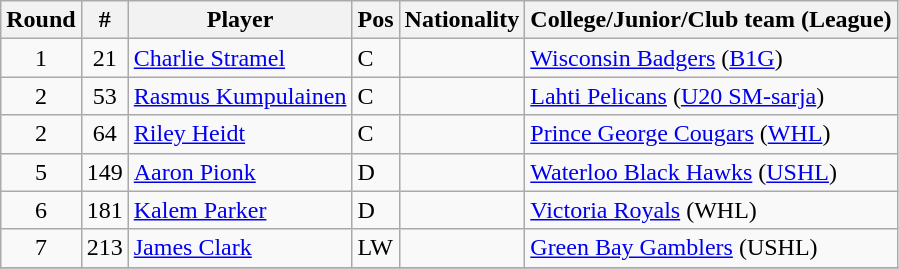<table class="wikitable">
<tr>
<th>Round</th>
<th>#</th>
<th>Player</th>
<th>Pos</th>
<th>Nationality</th>
<th>College/Junior/Club team (League)</th>
</tr>
<tr>
<td style="text-align:center;">1</td>
<td style="text-align:center;">21</td>
<td><a href='#'>Charlie Stramel</a></td>
<td>C</td>
<td></td>
<td><a href='#'>Wisconsin Badgers</a> (<a href='#'>B1G</a>)</td>
</tr>
<tr>
<td style="text-align:center;">2</td>
<td style="text-align:center;">53</td>
<td><a href='#'>Rasmus Kumpulainen</a></td>
<td>C</td>
<td></td>
<td><a href='#'>Lahti Pelicans</a> (<a href='#'>U20 SM-sarja</a>)</td>
</tr>
<tr>
<td style="text-align:center;">2</td>
<td style="text-align:center;">64</td>
<td><a href='#'>Riley Heidt</a></td>
<td>C</td>
<td></td>
<td><a href='#'>Prince George Cougars</a> (<a href='#'>WHL</a>)</td>
</tr>
<tr>
<td style="text-align:center;">5</td>
<td style="text-align:center;">149</td>
<td><a href='#'>Aaron Pionk</a></td>
<td>D</td>
<td></td>
<td><a href='#'>Waterloo Black Hawks</a> (<a href='#'>USHL</a>)</td>
</tr>
<tr>
<td style="text-align:center;">6</td>
<td style="text-align:center;">181</td>
<td><a href='#'>Kalem Parker</a></td>
<td>D</td>
<td></td>
<td><a href='#'>Victoria Royals</a> (WHL)</td>
</tr>
<tr>
<td style="text-align:center;">7</td>
<td style="text-align:center;">213</td>
<td><a href='#'>James Clark</a></td>
<td>LW</td>
<td></td>
<td><a href='#'>Green Bay Gamblers</a> (USHL)</td>
</tr>
<tr>
</tr>
</table>
